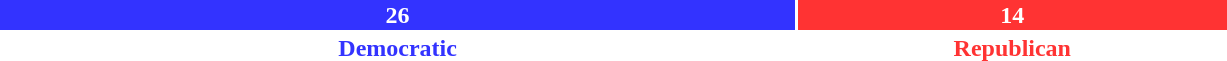<table style="width:65%">
<tr>
<td scope="row" colspan="4" style="text-align:center"></td>
</tr>
<tr>
<td scope="row" style="background:#33F; width:65%; text-align:center; color:white"><strong>26</strong></td>
<td style="background:#F33; width:35%; text-align:center; color:white"><strong>14</strong></td>
</tr>
<tr>
<td scope="row" style="text-align:center; color:#33F"><strong>Democratic</strong></td>
<td style="text-align:center; color:#F33"><strong>Republican</strong></td>
</tr>
</table>
